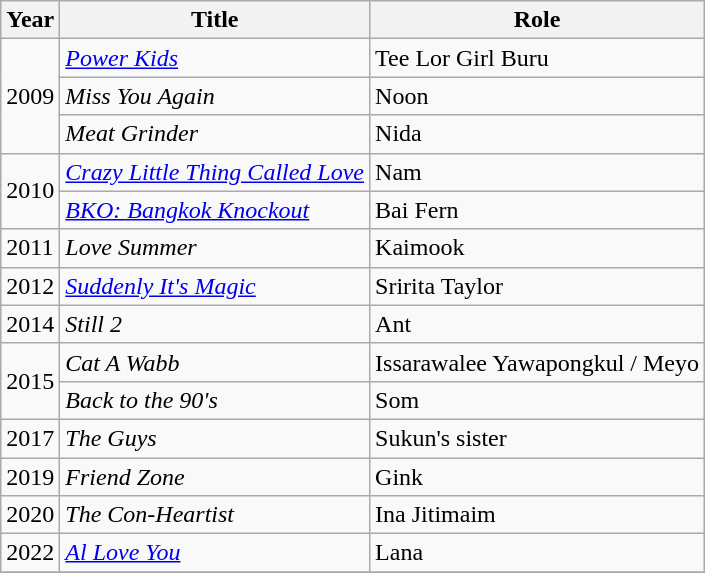<table class="wikitable sortable plainrowheaders">
<tr>
<th>Year</th>
<th>Title</th>
<th>Role</th>
</tr>
<tr>
<td rowspan="3">2009</td>
<td><em><a href='#'>Power Kids</a></em></td>
<td>Tee Lor Girl Buru</td>
</tr>
<tr>
<td><em>Miss You Again</em></td>
<td>Noon</td>
</tr>
<tr>
<td><em>Meat Grinder</em></td>
<td>Nida</td>
</tr>
<tr>
<td rowspan="2">2010</td>
<td><a href='#'><em>Crazy Little Thing Called Love</em></a></td>
<td>Nam</td>
</tr>
<tr>
<td><a href='#'><em>BKO: Bangkok Knockout</em></a></td>
<td>Bai Fern</td>
</tr>
<tr>
<td>2011</td>
<td><em>Love Summer</em></td>
<td>Kaimook</td>
</tr>
<tr>
<td>2012</td>
<td><em><a href='#'>Suddenly It's Magic</a></em></td>
<td>Sririta Taylor</td>
</tr>
<tr>
<td>2014</td>
<td><em>Still 2</em></td>
<td>Ant</td>
</tr>
<tr>
<td rowspan="2">2015</td>
<td><em>Cat A Wabb</em></td>
<td>Issarawalee Yawapongkul / Meyo</td>
</tr>
<tr>
<td><em>Back to the 90's</em></td>
<td>Som</td>
</tr>
<tr>
<td>2017</td>
<td><em>The Guys</em></td>
<td>Sukun's sister</td>
</tr>
<tr>
<td>2019</td>
<td><em>Friend Zone</em></td>
<td>Gink</td>
</tr>
<tr>
<td>2020</td>
<td><em>The Con-Heartist</em></td>
<td>Ina Jitimaim</td>
</tr>
<tr>
<td>2022</td>
<td><em><a href='#'>Al Love You</a></em></td>
<td>Lana</td>
</tr>
<tr>
</tr>
</table>
